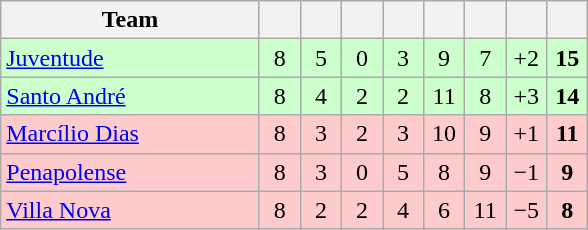<table class="wikitable" style="text-align: center;">
<tr>
<th width=165>Team</th>
<th width=20></th>
<th width=20></th>
<th width=20></th>
<th width=20></th>
<th width=20></th>
<th width=20></th>
<th width=20></th>
<th width=20></th>
</tr>
<tr bgcolor=#ccffcc>
<td align=left> <a href='#'>Juventude</a></td>
<td>8</td>
<td>5</td>
<td>0</td>
<td>3</td>
<td>9</td>
<td>7</td>
<td>+2</td>
<td><strong>15</strong></td>
</tr>
<tr bgcolor=#ccffcc>
<td align=left> <a href='#'>Santo André</a></td>
<td>8</td>
<td>4</td>
<td>2</td>
<td>2</td>
<td>11</td>
<td>8</td>
<td>+3</td>
<td><strong>14</strong></td>
</tr>
<tr bgcolor=#FDCBCC>
<td align=left> <a href='#'>Marcílio Dias</a></td>
<td>8</td>
<td>3</td>
<td>2</td>
<td>3</td>
<td>10</td>
<td>9</td>
<td>+1</td>
<td><strong>11</strong></td>
</tr>
<tr bgcolor=#FDCBCC>
<td align=left> <a href='#'>Penapolense</a></td>
<td>8</td>
<td>3</td>
<td>0</td>
<td>5</td>
<td>8</td>
<td>9</td>
<td>−1</td>
<td><strong>9</strong></td>
</tr>
<tr bgcolor=#FDCBCC>
<td align=left> <a href='#'>Villa Nova</a></td>
<td>8</td>
<td>2</td>
<td>2</td>
<td>4</td>
<td>6</td>
<td>11</td>
<td>−5</td>
<td><strong>8</strong></td>
</tr>
</table>
